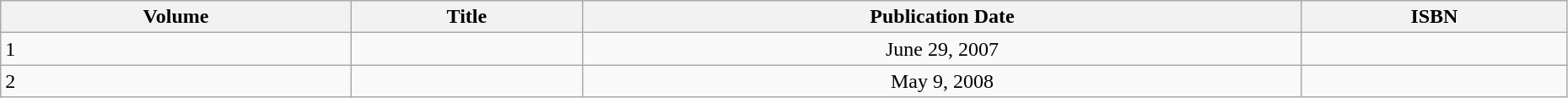<table class="wikitable" width="98%">
<tr>
<th align="center">Volume</th>
<th align="center">Title</th>
<th align="center">Publication Date</th>
<th align="center">ISBN</th>
</tr>
<tr>
<td>1</td>
<td></td>
<td align="center">June 29, 2007</td>
<td align="center"></td>
</tr>
<tr>
<td>2</td>
<td></td>
<td align="center">May 9, 2008</td>
<td align="center"></td>
</tr>
</table>
